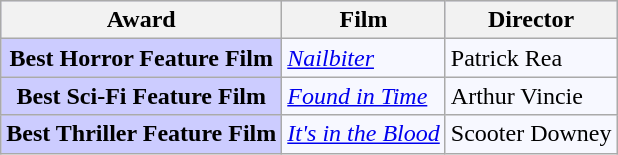<table class="wikitable sortable">
<tr style=background:#ccccff>
<th>Award</th>
<th>Film</th>
<th>Director</th>
</tr>
<tr>
<th style="background: #ccccff;">Best Horror Feature Film</th>
<td style="background: #f7f8ff; white-space: nowrap;"><em><a href='#'>Nailbiter</a></em></td>
<td style="background: #f7f8ff; white-space: nowrap;">Patrick Rea</td>
</tr>
<tr>
<th style="background: #ccccff;">Best Sci-Fi Feature Film</th>
<td style="background: #f7f8ff; white-space: nowrap;"><em><a href='#'>Found in Time</a></em></td>
<td style="background: #f7f8ff; white-space: nowrap;">Arthur Vincie</td>
</tr>
<tr>
<th style="background: #ccccff;">Best Thriller Feature Film</th>
<td style="background: #f7f8ff; white-space: nowrap;"><em><a href='#'>It's in the Blood</a></em></td>
<td style="background: #f7f8ff; white-space: nowrap;">Scooter Downey</td>
</tr>
</table>
